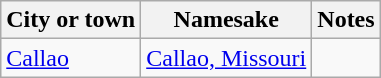<table class="wikitable">
<tr>
<th>City or town</th>
<th>Namesake</th>
<th>Notes</th>
</tr>
<tr>
<td><a href='#'>Callao</a></td>
<td><a href='#'>Callao, Missouri</a></td>
<td></td>
</tr>
</table>
